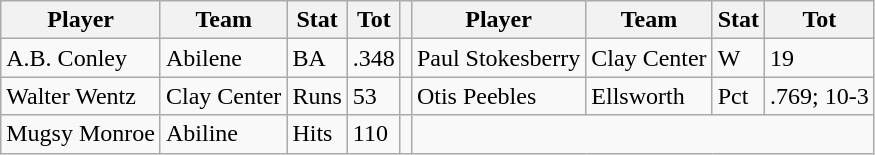<table class="wikitable">
<tr>
<th>Player</th>
<th>Team</th>
<th>Stat</th>
<th>Tot</th>
<th></th>
<th>Player</th>
<th>Team</th>
<th>Stat</th>
<th>Tot</th>
</tr>
<tr>
<td>A.B. Conley</td>
<td>Abilene</td>
<td>BA</td>
<td>.348</td>
<td></td>
<td>Paul Stokesberry</td>
<td>Clay Center</td>
<td>W</td>
<td>19</td>
</tr>
<tr>
<td>Walter Wentz</td>
<td>Clay Center</td>
<td>Runs</td>
<td>53</td>
<td></td>
<td>Otis Peebles</td>
<td>Ellsworth</td>
<td>Pct</td>
<td>.769; 10-3</td>
</tr>
<tr>
<td>Mugsy Monroe</td>
<td>Abiline</td>
<td>Hits</td>
<td>110</td>
<td></td>
</tr>
</table>
